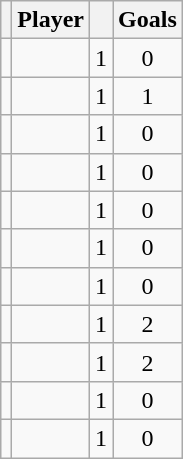<table class="wikitable sortable" style="text-align:center;">
<tr>
<th></th>
<th>Player</th>
<th></th>
<th>Goals</th>
</tr>
<tr>
<td></td>
<td align="left"></td>
<td>1</td>
<td>0</td>
</tr>
<tr>
<td></td>
<td align="left"></td>
<td>1</td>
<td>1</td>
</tr>
<tr>
<td></td>
<td align="left"></td>
<td>1</td>
<td>0</td>
</tr>
<tr>
<td></td>
<td align="left"></td>
<td>1</td>
<td>0</td>
</tr>
<tr>
<td></td>
<td align="left"></td>
<td>1</td>
<td>0</td>
</tr>
<tr>
<td></td>
<td align="left"></td>
<td>1</td>
<td>0</td>
</tr>
<tr>
<td></td>
<td align="left"></td>
<td>1</td>
<td>0</td>
</tr>
<tr>
<td></td>
<td align="left"></td>
<td>1</td>
<td>2</td>
</tr>
<tr>
<td></td>
<td align="left"></td>
<td>1</td>
<td>2</td>
</tr>
<tr>
<td></td>
<td align="left"></td>
<td>1</td>
<td>0</td>
</tr>
<tr>
<td></td>
<td align="left"></td>
<td>1</td>
<td>0</td>
</tr>
</table>
